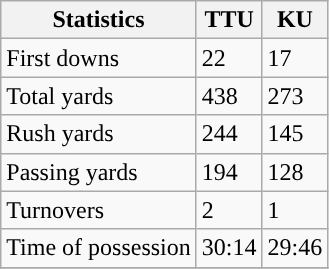<table class="wikitable" style="float: left;">
<tr>
<th>Statistics</th>
<th>TTU</th>
<th>KU</th>
</tr>
<tr>
<td>First downs</td>
<td>22</td>
<td>17</td>
</tr>
<tr>
<td>Total yards</td>
<td>438</td>
<td>273</td>
</tr>
<tr>
<td>Rush yards</td>
<td>244</td>
<td>145</td>
</tr>
<tr>
<td>Passing yards</td>
<td>194</td>
<td>128</td>
</tr>
<tr>
<td>Turnovers</td>
<td>2</td>
<td>1</td>
</tr>
<tr>
<td>Time of possession</td>
<td>30:14</td>
<td>29:46</td>
</tr>
<tr>
</tr>
</table>
